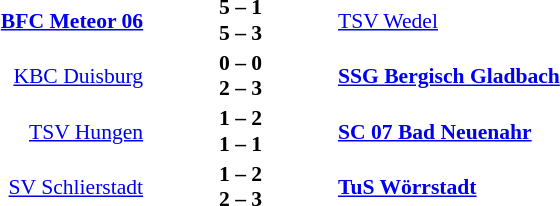<table width=100% cellspacing=1>
<tr>
<th width=25%></th>
<th width=10%></th>
<th width=25%></th>
<th></th>
</tr>
<tr style=font-size:90%>
<td align=right><strong><a href='#'>BFC Meteor 06</a></strong></td>
<td align=center><strong>5 – 1</strong><br><strong>5 – 3</strong></td>
<td><a href='#'>TSV Wedel</a></td>
</tr>
<tr style=font-size:90%>
<td align=right><a href='#'>KBC Duisburg</a></td>
<td align=center><strong>0 – 0</strong><br><strong>2 – 3</strong></td>
<td><strong><a href='#'>SSG Bergisch Gladbach</a></strong></td>
</tr>
<tr style=font-size:90%>
<td align=right><a href='#'>TSV Hungen</a></td>
<td align=center><strong>1 – 2</strong><br><strong>1 – 1</strong></td>
<td><strong><a href='#'>SC 07 Bad Neuenahr</a></strong></td>
</tr>
<tr style=font-size:90%>
<td align=right><a href='#'>SV Schlierstadt</a></td>
<td align=center><strong>1 – 2</strong><br><strong>2 – 3</strong></td>
<td><strong><a href='#'>TuS Wörrstadt</a></strong></td>
</tr>
</table>
